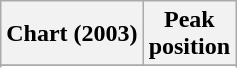<table class="wikitable sortable plainrowheaders" style="text-align:center">
<tr>
<th scope="col">Chart (2003)</th>
<th scope="col">Peak<br>position</th>
</tr>
<tr>
</tr>
<tr>
</tr>
<tr>
</tr>
<tr>
</tr>
<tr>
</tr>
<tr>
</tr>
<tr>
</tr>
<tr>
</tr>
</table>
